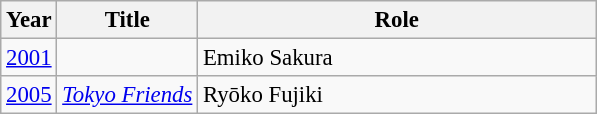<table class="wikitable" style="font-size: 95%;">
<tr>
<th nowrap>Year</th>
<th>Title</th>
<th style="width:17em;">Role</th>
</tr>
<tr>
<td rowspan="1"><a href='#'>2001</a></td>
<td></td>
<td>Emiko Sakura</td>
</tr>
<tr>
<td rowspan="1"><a href='#'>2005</a></td>
<td><em><a href='#'>Tokyo Friends</a></em></td>
<td>Ryōko Fujiki</td>
</tr>
</table>
